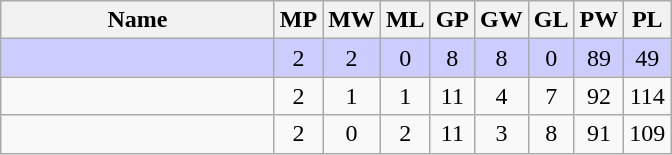<table class=wikitable style="text-align:center">
<tr>
<th width=175>Name</th>
<th width=20>MP</th>
<th width=20>MW</th>
<th width=20>ML</th>
<th width=20>GP</th>
<th width=20>GW</th>
<th width=20>GL</th>
<th width=20>PW</th>
<th width=20>PL</th>
</tr>
<tr style="background-color:#ccccff;">
<td style="text-align:left;"><strong></strong></td>
<td>2</td>
<td>2</td>
<td>0</td>
<td>8</td>
<td>8</td>
<td>0</td>
<td>89</td>
<td>49</td>
</tr>
<tr>
<td style="text-align:left;"></td>
<td>2</td>
<td>1</td>
<td>1</td>
<td>11</td>
<td>4</td>
<td>7</td>
<td>92</td>
<td>114</td>
</tr>
<tr>
<td style="text-align:left;"></td>
<td>2</td>
<td>0</td>
<td>2</td>
<td>11</td>
<td>3</td>
<td>8</td>
<td>91</td>
<td>109</td>
</tr>
</table>
